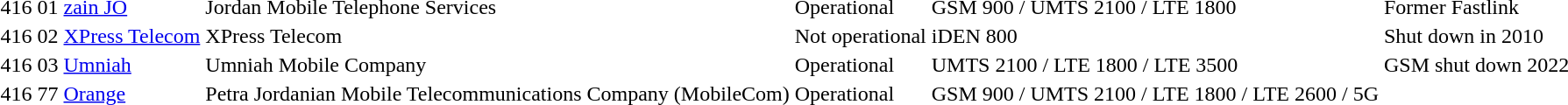<table>
<tr>
<td>416</td>
<td>01</td>
<td><a href='#'>zain JO</a></td>
<td>Jordan Mobile Telephone Services</td>
<td>Operational</td>
<td>GSM 900 / UMTS 2100 / LTE 1800</td>
<td>Former Fastlink</td>
</tr>
<tr>
<td>416</td>
<td>02</td>
<td><a href='#'>XPress Telecom</a></td>
<td>XPress Telecom</td>
<td>Not operational</td>
<td>iDEN 800</td>
<td>Shut down in 2010</td>
</tr>
<tr>
<td>416</td>
<td>03</td>
<td><a href='#'>Umniah</a></td>
<td>Umniah Mobile Company</td>
<td>Operational</td>
<td>UMTS 2100 / LTE 1800 / LTE 3500</td>
<td> GSM shut down 2022</td>
</tr>
<tr>
<td>416</td>
<td>77</td>
<td><a href='#'>Orange</a></td>
<td>Petra Jordanian Mobile Telecommunications Company (MobileCom)</td>
<td>Operational</td>
<td>GSM 900 / UMTS 2100 / LTE 1800 / LTE 2600 / 5G</td>
<td></td>
</tr>
</table>
